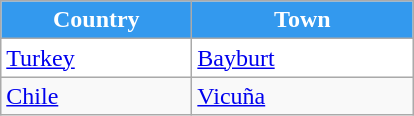<table class="wikitable" "text-align:left;font-size:100%;"|>
<tr>
<th style="background:#39e; color:white; height:17px; width:120px;">Country</th>
<th ! style="background:#39e; color:white; width:140px;">Town</th>
</tr>
<tr style="color:black; background:white;">
<td ! !> <a href='#'>Turkey</a></td>
<td ! !> <a href='#'>Bayburt</a></td>
</tr>
<tr>
<td ! !> <a href='#'>Chile</a></td>
<td ! !> <a href='#'>Vicuña</a></td>
</tr>
</table>
